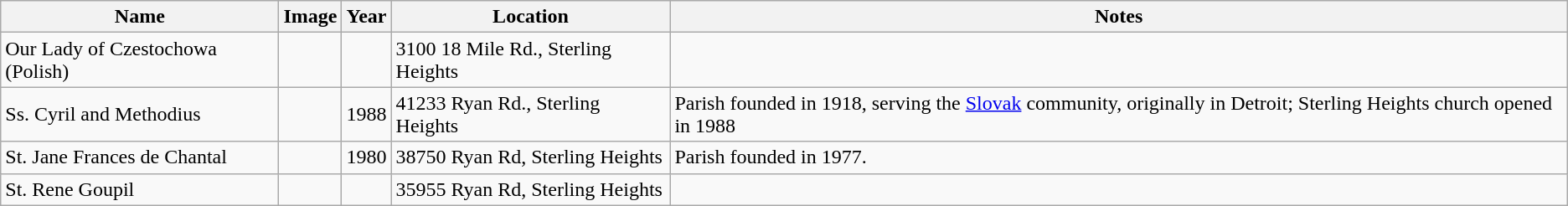<table class="wikitable sortable">
<tr>
<th>Name</th>
<th class="unsortable">Image</th>
<th>Year</th>
<th class="unsortable">Location</th>
<th class="unsortable">Notes</th>
</tr>
<tr>
<td>Our Lady of Czestochowa (Polish)</td>
<td></td>
<td></td>
<td>3100 18 Mile Rd., Sterling Heights</td>
<td></td>
</tr>
<tr>
<td>Ss. Cyril and Methodius</td>
<td></td>
<td>1988</td>
<td>41233 Ryan Rd., Sterling Heights</td>
<td>Parish founded in 1918, serving the <a href='#'>Slovak</a> community, originally in Detroit; Sterling Heights church opened in 1988</td>
</tr>
<tr>
<td>St. Jane Frances de Chantal</td>
<td></td>
<td>1980</td>
<td>38750 Ryan Rd, Sterling Heights</td>
<td>Parish founded in 1977.</td>
</tr>
<tr>
<td>St. Rene Goupil</td>
<td></td>
<td></td>
<td>35955 Ryan Rd, Sterling Heights</td>
<td></td>
</tr>
</table>
